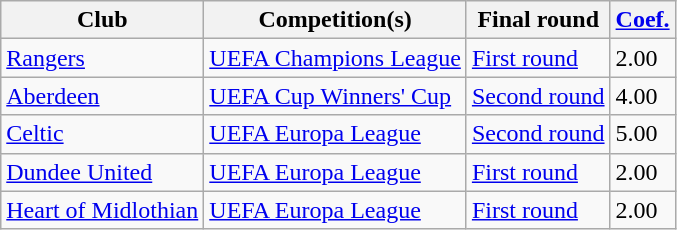<table class="wikitable">
<tr>
<th>Club</th>
<th>Competition(s)</th>
<th>Final round</th>
<th><a href='#'>Coef.</a></th>
</tr>
<tr>
<td><a href='#'>Rangers</a></td>
<td><a href='#'>UEFA Champions League</a></td>
<td><a href='#'>First round</a></td>
<td>2.00</td>
</tr>
<tr>
<td><a href='#'>Aberdeen</a></td>
<td><a href='#'>UEFA Cup Winners' Cup</a></td>
<td><a href='#'>Second round</a></td>
<td>4.00</td>
</tr>
<tr>
<td><a href='#'>Celtic</a></td>
<td><a href='#'>UEFA Europa League</a></td>
<td><a href='#'>Second round</a></td>
<td>5.00</td>
</tr>
<tr>
<td><a href='#'>Dundee United</a></td>
<td><a href='#'>UEFA Europa League</a></td>
<td><a href='#'>First round</a></td>
<td>2.00</td>
</tr>
<tr>
<td><a href='#'>Heart of Midlothian</a></td>
<td><a href='#'>UEFA Europa League</a></td>
<td><a href='#'>First round</a></td>
<td>2.00</td>
</tr>
</table>
